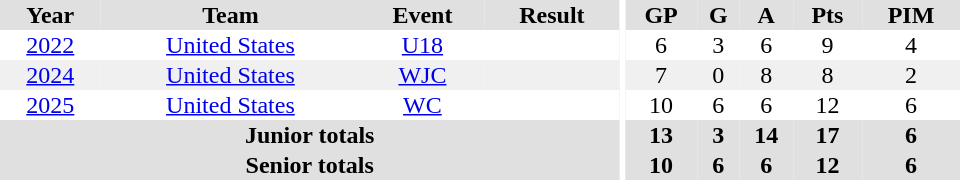<table border="0" cellpadding="1" cellspacing="0" ID="Table3" style="text-align:center; width:40em;">
<tr bgcolor="#e0e0e0">
<th>Year</th>
<th>Team</th>
<th>Event</th>
<th>Result</th>
<th rowspan="98" bgcolor="#ffffff"></th>
<th>GP</th>
<th>G</th>
<th>A</th>
<th>Pts</th>
<th>PIM</th>
</tr>
<tr>
<td><a href='#'>2022</a></td>
<td><a href='#'>United States</a></td>
<td><a href='#'>U18</a></td>
<td></td>
<td>6</td>
<td>3</td>
<td>6</td>
<td>9</td>
<td>4</td>
</tr>
<tr bgcolor="#f0f0f0">
<td><a href='#'>2024</a></td>
<td><a href='#'>United States</a></td>
<td><a href='#'>WJC</a></td>
<td></td>
<td>7</td>
<td>0</td>
<td>8</td>
<td>8</td>
<td>2</td>
</tr>
<tr>
<td><a href='#'>2025</a></td>
<td><a href='#'>United States</a></td>
<td><a href='#'>WC</a></td>
<td></td>
<td>10</td>
<td>6</td>
<td>6</td>
<td>12</td>
<td>6</td>
</tr>
<tr bgcolor="#e0e0e0">
<th colspan="4">Junior totals</th>
<th>13</th>
<th>3</th>
<th>14</th>
<th>17</th>
<th>6</th>
</tr>
<tr bgcolor="#e0e0e0">
<th colspan="4">Senior totals</th>
<th>10</th>
<th>6</th>
<th>6</th>
<th>12</th>
<th>6</th>
</tr>
</table>
